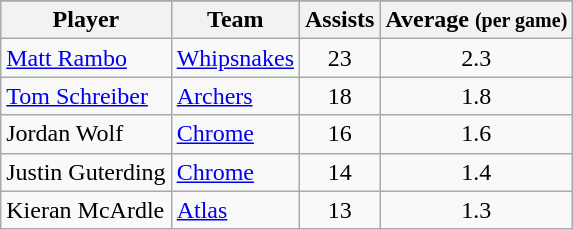<table class="wikitable sortable" style="text-align:left;">
<tr>
</tr>
<tr>
<th>Player</th>
<th>Team</th>
<th>Assists</th>
<th>Average <small>(per game)</small><br></th>
</tr>
<tr>
<td><a href='#'>Matt Rambo</a></td>
<td><a href='#'>Whipsnakes</a></td>
<td style="text-align:center;">23</td>
<td style="text-align:center;">2.3</td>
</tr>
<tr>
<td><a href='#'>Tom Schreiber</a></td>
<td><a href='#'>Archers</a></td>
<td style="text-align:center;">18</td>
<td style="text-align:center;">1.8</td>
</tr>
<tr>
<td>Jordan Wolf</td>
<td><a href='#'>Chrome</a></td>
<td style="text-align:center;">16</td>
<td style="text-align:center;">1.6</td>
</tr>
<tr>
<td>Justin Guterding</td>
<td><a href='#'>Chrome</a></td>
<td style="text-align:center;">14</td>
<td style="text-align:center;">1.4</td>
</tr>
<tr>
<td>Kieran McArdle</td>
<td><a href='#'>Atlas</a></td>
<td style="text-align:center;">13</td>
<td style="text-align:center;">1.3</td>
</tr>
</table>
